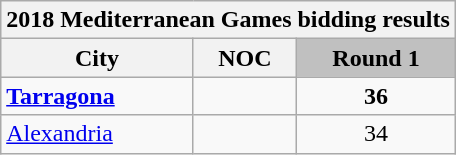<table class="wikitable" width="auto" style="text-align: center;margin: 1em auto;">
<tr>
<th colspan="6">2018 Mediterranean Games bidding results</th>
</tr>
<tr style="background:#efefef;">
<th><strong>City</strong></th>
<th><strong>NOC</strong></th>
<td style="background: silver"><strong>Round 1</strong></td>
</tr>
<tr>
<td style="text-align:left;"><strong> <a href='#'>Tarragona</a></strong></td>
<td style="text-align:left;"><strong> </strong></td>
<td style="text-align:center;"><strong>36</strong></td>
</tr>
<tr>
<td style="text-align:left;"><a href='#'>Alexandria</a></td>
<td style="text-align:left;"></td>
<td style="text-align:center;">34</td>
</tr>
</table>
